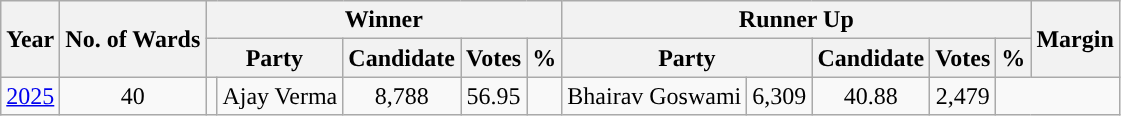<table class="wikitable sortable" style="text-align:center;">
<tr>
<th rowspan="2">Year</th>
<th rowspan="2">No. of Wards</th>
<th colspan="5">Winner</th>
<th colspan="5">Runner Up</th>
<th rowspan="2">Margin</th>
</tr>
<tr>
<th colspan="2">Party</th>
<th>Candidate</th>
<th>Votes</th>
<th>%</th>
<th colspan="2">Party</th>
<th>Candidate</th>
<th>Votes</th>
<th>%</th>
</tr>
<tr>
<td><a href='#'>2025</a></td>
<td>40</td>
<td></td>
<td>Ajay Verma</td>
<td>8,788</td>
<td>56.95</td>
<td></td>
<td>Bhairav Goswami</td>
<td>6,309</td>
<td>40.88</td>
<td style="background:">2,479</td>
</tr>
</table>
